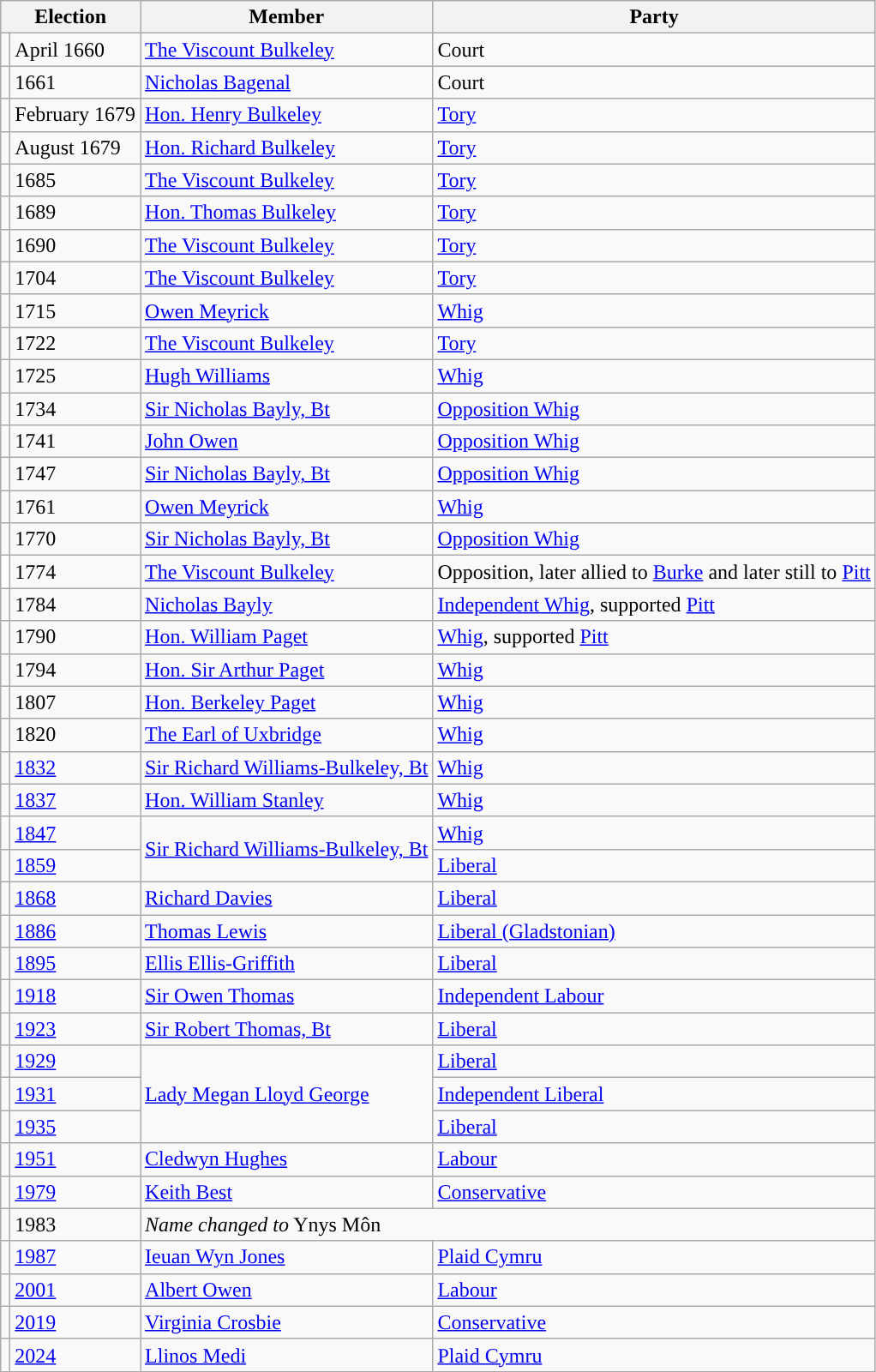<table class="wikitable">
<tr>
<th colspan="2">Election</th>
<th>Member</th>
<th>Party</th>
</tr>
<tr>
<td></td>
<td>April 1660</td>
<td><a href='#'>The Viscount Bulkeley</a></td>
<td>Court</td>
</tr>
<tr>
<td></td>
<td>1661</td>
<td><a href='#'>Nicholas Bagenal</a></td>
<td>Court</td>
</tr>
<tr>
<td style="color:inherit;background-color: "></td>
<td>February 1679</td>
<td><a href='#'>Hon. Henry Bulkeley</a></td>
<td><a href='#'>Tory</a></td>
</tr>
<tr>
<td style="color:inherit;background-color: "></td>
<td>August 1679</td>
<td><a href='#'>Hon. Richard Bulkeley</a></td>
<td><a href='#'>Tory</a></td>
</tr>
<tr>
<td style="color:inherit;background-color: "></td>
<td>1685</td>
<td><a href='#'>The Viscount Bulkeley</a></td>
<td><a href='#'>Tory</a></td>
</tr>
<tr>
<td style="color:inherit;background-color: "></td>
<td>1689</td>
<td><a href='#'>Hon. Thomas Bulkeley</a></td>
<td><a href='#'>Tory</a></td>
</tr>
<tr>
<td style="color:inherit;background-color: "></td>
<td>1690</td>
<td><a href='#'>The Viscount Bulkeley</a></td>
<td><a href='#'>Tory</a></td>
</tr>
<tr>
<td style="color:inherit;background-color: "></td>
<td>1704</td>
<td><a href='#'>The Viscount Bulkeley</a></td>
<td><a href='#'>Tory</a></td>
</tr>
<tr>
<td style="color:inherit;background-color: "></td>
<td>1715</td>
<td><a href='#'>Owen Meyrick</a></td>
<td><a href='#'>Whig</a></td>
</tr>
<tr>
<td style="color:inherit;background-color: "></td>
<td>1722</td>
<td><a href='#'>The Viscount Bulkeley</a></td>
<td><a href='#'>Tory</a></td>
</tr>
<tr>
<td style="color:inherit;background-color: "></td>
<td>1725</td>
<td><a href='#'>Hugh Williams</a></td>
<td><a href='#'>Whig</a></td>
</tr>
<tr>
<td style="color:inherit;background-color: "></td>
<td>1734</td>
<td><a href='#'>Sir Nicholas Bayly, Bt</a></td>
<td><a href='#'>Opposition Whig</a></td>
</tr>
<tr>
<td style="color:inherit;background-color: "></td>
<td>1741</td>
<td><a href='#'>John Owen</a></td>
<td><a href='#'>Opposition Whig</a></td>
</tr>
<tr>
<td style="color:inherit;background-color: "></td>
<td>1747</td>
<td><a href='#'>Sir Nicholas Bayly, Bt</a></td>
<td><a href='#'>Opposition Whig</a></td>
</tr>
<tr>
<td style="color:inherit;background-color: "></td>
<td>1761</td>
<td><a href='#'>Owen Meyrick</a></td>
<td><a href='#'>Whig</a></td>
</tr>
<tr>
<td style="color:inherit;background-color: "></td>
<td>1770</td>
<td><a href='#'>Sir Nicholas Bayly, Bt</a></td>
<td><a href='#'>Opposition Whig</a></td>
</tr>
<tr>
<td style="color:inherit;background-color: white"></td>
<td>1774</td>
<td><a href='#'>The Viscount Bulkeley</a></td>
<td>Opposition, later allied to <a href='#'>Burke</a> and later still to <a href='#'>Pitt</a></td>
</tr>
<tr>
<td style="color:inherit;background-color: "></td>
<td>1784</td>
<td><a href='#'>Nicholas Bayly</a></td>
<td><a href='#'>Independent Whig</a>, supported <a href='#'>Pitt</a></td>
</tr>
<tr>
<td style="color:inherit;background-color: "></td>
<td>1790</td>
<td><a href='#'>Hon. William Paget</a></td>
<td><a href='#'>Whig</a>, supported <a href='#'>Pitt</a></td>
</tr>
<tr>
<td style="color:inherit;background-color: "></td>
<td>1794</td>
<td><a href='#'>Hon. Sir Arthur Paget</a></td>
<td><a href='#'>Whig</a></td>
</tr>
<tr>
<td style="color:inherit;background-color: "></td>
<td>1807</td>
<td><a href='#'>Hon. Berkeley Paget</a></td>
<td><a href='#'>Whig</a></td>
</tr>
<tr>
<td style="color:inherit;background-color: "></td>
<td>1820</td>
<td><a href='#'>The Earl of Uxbridge</a></td>
<td><a href='#'>Whig</a></td>
</tr>
<tr>
<td style="color:inherit;background-color: "></td>
<td><a href='#'>1832</a></td>
<td><a href='#'>Sir Richard Williams-Bulkeley, Bt</a></td>
<td><a href='#'>Whig</a></td>
</tr>
<tr>
<td style="color:inherit;background-color: "></td>
<td><a href='#'>1837</a></td>
<td><a href='#'>Hon. William Stanley</a></td>
<td><a href='#'>Whig</a></td>
</tr>
<tr>
<td style="color:inherit;background-color: "></td>
<td><a href='#'>1847</a></td>
<td rowspan="2"><a href='#'>Sir Richard Williams-Bulkeley, Bt</a></td>
<td><a href='#'>Whig</a></td>
</tr>
<tr>
<td style="color:inherit;background-color: "></td>
<td><a href='#'>1859</a></td>
<td><a href='#'>Liberal</a></td>
</tr>
<tr>
<td style="color:inherit;background-color: "></td>
<td><a href='#'>1868</a></td>
<td><a href='#'>Richard Davies</a></td>
<td><a href='#'>Liberal</a></td>
</tr>
<tr>
<td style="color:inherit;background-color: "></td>
<td><a href='#'>1886</a></td>
<td><a href='#'>Thomas Lewis</a></td>
<td><a href='#'>Liberal (Gladstonian)</a></td>
</tr>
<tr>
<td style="color:inherit;background-color: "></td>
<td><a href='#'>1895</a></td>
<td><a href='#'>Ellis Ellis-Griffith</a></td>
<td><a href='#'>Liberal</a></td>
</tr>
<tr>
<td style="color:inherit;background-color: "></td>
<td><a href='#'>1918</a></td>
<td><a href='#'>Sir Owen Thomas</a></td>
<td><a href='#'>Independent Labour</a></td>
</tr>
<tr>
<td style="color:inherit;background-color: "></td>
<td><a href='#'>1923</a></td>
<td><a href='#'>Sir Robert Thomas, Bt</a></td>
<td><a href='#'>Liberal</a></td>
</tr>
<tr>
<td style="color:inherit;background-color: "></td>
<td><a href='#'>1929</a></td>
<td rowspan=3><a href='#'>Lady Megan Lloyd George</a></td>
<td><a href='#'>Liberal</a></td>
</tr>
<tr>
<td style="color:inherit;background-color: "></td>
<td><a href='#'>1931</a></td>
<td><a href='#'>Independent Liberal</a></td>
</tr>
<tr>
<td style="color:inherit;background-color: "></td>
<td><a href='#'>1935</a></td>
<td><a href='#'>Liberal</a></td>
</tr>
<tr>
<td style="color:inherit;background-color: "></td>
<td><a href='#'>1951</a></td>
<td><a href='#'>Cledwyn Hughes</a></td>
<td><a href='#'>Labour</a></td>
</tr>
<tr>
<td style="color:inherit;background-color: "></td>
<td><a href='#'>1979</a></td>
<td><a href='#'>Keith Best</a></td>
<td><a href='#'>Conservative</a></td>
</tr>
<tr>
<td></td>
<td>1983</td>
<td colspan=2><em>Name changed to</em> Ynys Môn</td>
</tr>
<tr>
<td style="color:inherit;background-color: "></td>
<td><a href='#'>1987</a></td>
<td><a href='#'>Ieuan Wyn Jones</a></td>
<td><a href='#'>Plaid Cymru</a></td>
</tr>
<tr>
<td style="color:inherit;background-color: "></td>
<td><a href='#'>2001</a></td>
<td><a href='#'>Albert Owen</a></td>
<td><a href='#'>Labour</a></td>
</tr>
<tr>
<td style="color:inherit;background-color: "></td>
<td><a href='#'>2019</a></td>
<td><a href='#'>Virginia Crosbie</a></td>
<td><a href='#'>Conservative</a></td>
</tr>
<tr>
<td style="color:inherit;background-color: "></td>
<td><a href='#'>2024</a></td>
<td><a href='#'>Llinos Medi</a></td>
<td><a href='#'>Plaid Cymru</a></td>
</tr>
</table>
